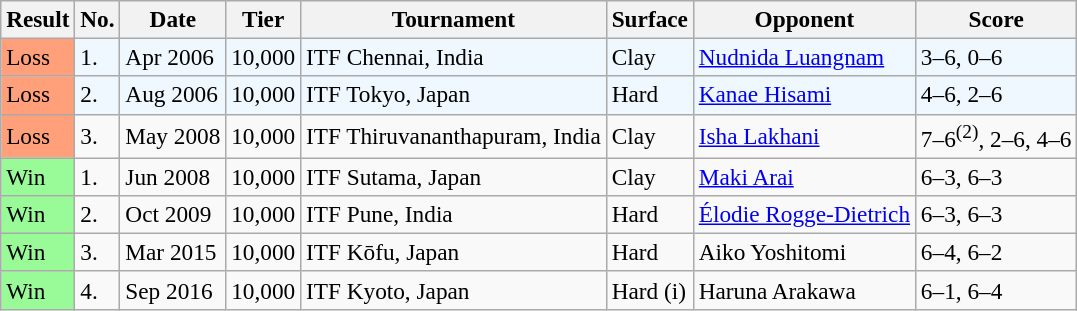<table class="sortable wikitable" style=font-size:97%>
<tr>
<th>Result</th>
<th>No.</th>
<th>Date</th>
<th>Tier</th>
<th>Tournament</th>
<th>Surface</th>
<th>Opponent</th>
<th class="unsortable">Score</th>
</tr>
<tr style="background:#f0f8ff;">
<td style="background:#ffa07a;">Loss</td>
<td>1.</td>
<td>Apr 2006</td>
<td>10,000</td>
<td>ITF Chennai, India</td>
<td>Clay</td>
<td> <a href='#'>Nudnida Luangnam</a></td>
<td>3–6, 0–6</td>
</tr>
<tr style="background:#f0f8ff;">
<td style="background:#ffa07a;">Loss</td>
<td>2.</td>
<td>Aug 2006</td>
<td>10,000</td>
<td>ITF Tokyo, Japan</td>
<td>Hard</td>
<td> <a href='#'>Kanae Hisami</a></td>
<td>4–6, 2–6</td>
</tr>
<tr>
<td style="background:#ffa07a;">Loss</td>
<td>3.</td>
<td>May 2008</td>
<td>10,000</td>
<td>ITF Thiruvananthapuram, India</td>
<td>Clay</td>
<td> <a href='#'>Isha Lakhani</a></td>
<td>7–6<sup>(2)</sup>, 2–6, 4–6</td>
</tr>
<tr>
<td style="background:#98fb98;">Win</td>
<td>1.</td>
<td>Jun 2008</td>
<td>10,000</td>
<td>ITF Sutama, Japan</td>
<td>Clay</td>
<td> <a href='#'>Maki Arai</a></td>
<td>6–3, 6–3</td>
</tr>
<tr>
<td style="background:#98fb98;">Win</td>
<td>2.</td>
<td>Oct 2009</td>
<td>10,000</td>
<td>ITF Pune, India</td>
<td>Hard</td>
<td> <a href='#'>Élodie Rogge-Dietrich</a></td>
<td>6–3, 6–3</td>
</tr>
<tr>
<td style="background:#98fb98;">Win</td>
<td>3.</td>
<td>Mar 2015</td>
<td>10,000</td>
<td>ITF Kōfu, Japan</td>
<td>Hard</td>
<td> Aiko Yoshitomi</td>
<td>6–4, 6–2</td>
</tr>
<tr>
<td style="background:#98fb98;">Win</td>
<td>4.</td>
<td>Sep 2016</td>
<td>10,000</td>
<td>ITF Kyoto, Japan</td>
<td>Hard (i)</td>
<td> Haruna Arakawa</td>
<td>6–1, 6–4</td>
</tr>
</table>
